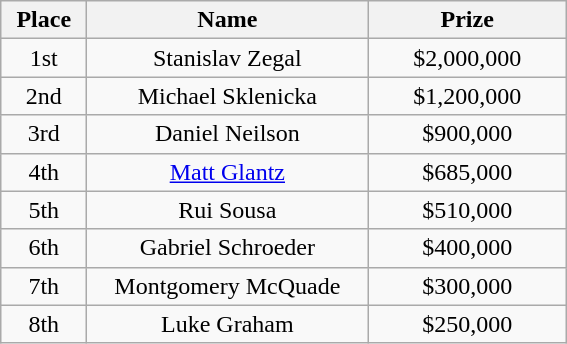<table class="wikitable">
<tr>
<th width="50">Place</th>
<th width="180">Name</th>
<th width="125">Prize</th>
</tr>
<tr>
<td align = "center">1st</td>
<td align = "center"> Stanislav Zegal</td>
<td align = "center">$2,000,000</td>
</tr>
<tr>
<td align = "center">2nd</td>
<td align = "center"> Michael Sklenicka</td>
<td align = "center">$1,200,000</td>
</tr>
<tr>
<td align = "center">3rd</td>
<td align = "center"> Daniel Neilson</td>
<td align = "center">$900,000</td>
</tr>
<tr>
<td align = "center">4th</td>
<td align = "center"> <a href='#'>Matt Glantz</a></td>
<td align = "center">$685,000</td>
</tr>
<tr>
<td align = "center">5th</td>
<td align = "center"> Rui Sousa</td>
<td align = "center">$510,000</td>
</tr>
<tr>
<td align = "center">6th</td>
<td align = "center"> Gabriel Schroeder</td>
<td align = "center">$400,000</td>
</tr>
<tr>
<td align = "center">7th</td>
<td align = "center"> Montgomery McQuade</td>
<td align = "center">$300,000</td>
</tr>
<tr>
<td align = "center">8th</td>
<td align = "center"> Luke Graham</td>
<td align = "center">$250,000</td>
</tr>
</table>
